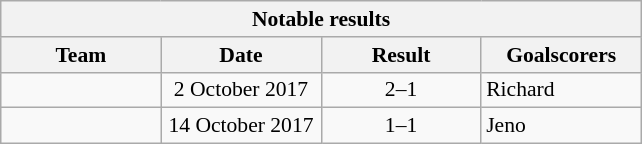<table class="wikitable" style="text-align: center; font-size: 90%;">
<tr>
<th colspan=10>Notable results</th>
</tr>
<tr>
<th width=100>Team</th>
<th width=100>Date</th>
<th width=100>Result</th>
<th width=100>Goalscorers</th>
</tr>
<tr>
<td align=left></td>
<td>2 October 2017</td>
<td>2–1</td>
<td align=left>Richard </td>
</tr>
<tr>
<td align=left></td>
<td>14 October 2017</td>
<td>1–1</td>
<td align=left>Jeno </td>
</tr>
</table>
